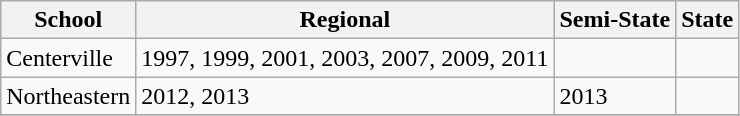<table class="wikitable">
<tr>
<th>School</th>
<th>Regional</th>
<th>Semi-State</th>
<th>State</th>
</tr>
<tr>
<td>Centerville</td>
<td>1997, 1999, 2001, 2003, 2007, 2009, 2011</td>
<td></td>
<td></td>
</tr>
<tr>
<td>Northeastern</td>
<td>2012, 2013</td>
<td>2013</td>
<td></td>
</tr>
<tr>
</tr>
</table>
